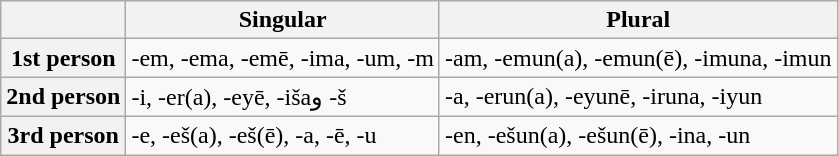<table class="wikitable">
<tr>
<th></th>
<th>Singular</th>
<th>Plural</th>
</tr>
<tr>
<th>1st person</th>
<td>-em, -ema, -emē, -ima, -um, -m</td>
<td>-am, -emun(a), -emun(ē), -imuna, -imun</td>
</tr>
<tr>
<th>2nd person</th>
<td>-i, -er(a), -eyē, -išaو -š</td>
<td>-a, -erun(a), -eyunē, -iruna, -iyun</td>
</tr>
<tr>
<th>3rd person</th>
<td>-e, -eš(a), -eš(ē), -a, -ē, -u</td>
<td>-en, -ešun(a), -ešun(ē), -ina, -un</td>
</tr>
</table>
